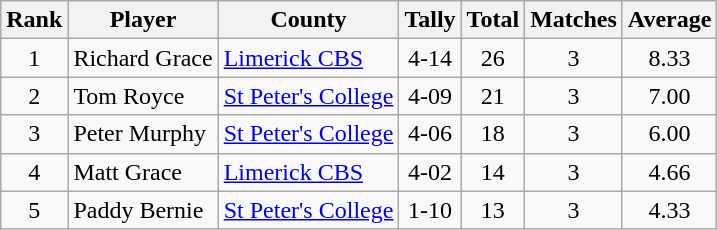<table class="wikitable">
<tr>
<th>Rank</th>
<th>Player</th>
<th>County</th>
<th>Tally</th>
<th>Total</th>
<th>Matches</th>
<th>Average</th>
</tr>
<tr>
<td rowspan=1 align=center>1</td>
<td>Richard Grace</td>
<td><a href='#'>Limerick CBS</a></td>
<td align=center>4-14</td>
<td align=center>26</td>
<td align=center>3</td>
<td align=center>8.33</td>
</tr>
<tr>
<td rowspan=1 align=center>2</td>
<td>Tom Royce</td>
<td><a href='#'>St Peter's College</a></td>
<td align=center>4-09</td>
<td align=center>21</td>
<td align=center>3</td>
<td align=center>7.00</td>
</tr>
<tr>
<td rowspan=1 align=center>3</td>
<td>Peter Murphy</td>
<td><a href='#'>St Peter's College</a></td>
<td align=center>4-06</td>
<td align=center>18</td>
<td align=center>3</td>
<td align=center>6.00</td>
</tr>
<tr>
<td rowspan=1 align=center>4</td>
<td>Matt Grace</td>
<td><a href='#'>Limerick CBS</a></td>
<td align=center>4-02</td>
<td align=center>14</td>
<td align=center>3</td>
<td align=center>4.66</td>
</tr>
<tr>
<td rowspan=1 align=center>5</td>
<td>Paddy Bernie</td>
<td><a href='#'>St Peter's College</a></td>
<td align=center>1-10</td>
<td align=center>13</td>
<td align=center>3</td>
<td align=center>4.33</td>
</tr>
</table>
